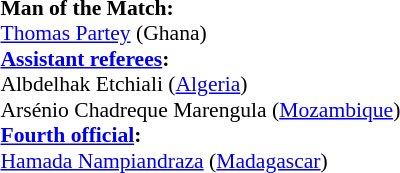<table width=50% style="font-size:90%">
<tr>
<td><br><strong>Man of the Match:</strong>
<br><a href='#'>Thomas Partey</a> (Ghana)<br><strong><a href='#'>Assistant referees</a>:</strong>
<br>Albdelhak Etchiali (<a href='#'>Algeria</a>)
<br>Arsénio Chadreque Marengula (<a href='#'>Mozambique</a>)
<br><strong><a href='#'>Fourth official</a>:</strong>
<br><a href='#'>Hamada Nampiandraza</a> (<a href='#'>Madagascar</a>)</td>
</tr>
</table>
